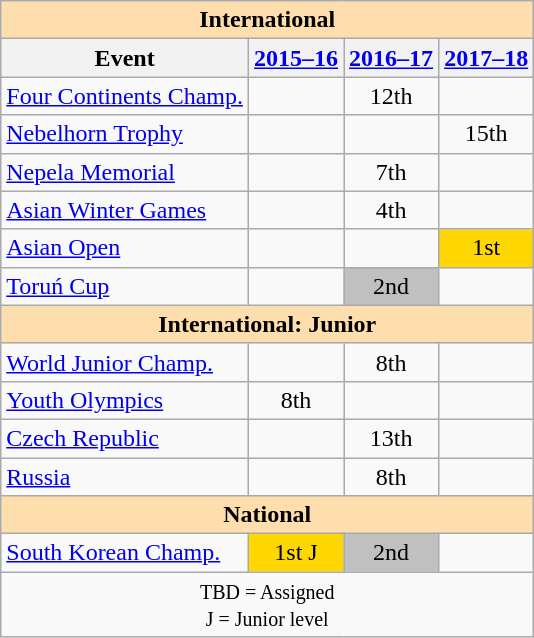<table class="wikitable" style="text-align:center">
<tr>
<th style="background-color: #ffdead; " colspan=4 align=center>International</th>
</tr>
<tr>
<th>Event</th>
<th><a href='#'>2015–16</a></th>
<th><a href='#'>2016–17</a></th>
<th><a href='#'>2017–18</a></th>
</tr>
<tr>
<td align=left><a href='#'>Four Continents Champ.</a></td>
<td></td>
<td>12th</td>
<td></td>
</tr>
<tr>
<td align=left> <a href='#'>Nebelhorn Trophy</a></td>
<td></td>
<td></td>
<td>15th</td>
</tr>
<tr>
<td align=left> <a href='#'>Nepela Memorial</a></td>
<td></td>
<td>7th</td>
<td></td>
</tr>
<tr>
<td align=left><a href='#'>Asian Winter Games</a></td>
<td></td>
<td>4th</td>
<td></td>
</tr>
<tr>
<td align=left><a href='#'>Asian Open</a></td>
<td></td>
<td></td>
<td bgcolor=gold>1st</td>
</tr>
<tr>
<td align=left><a href='#'>Toruń Cup</a></td>
<td></td>
<td bgcolor=silver>2nd</td>
<td></td>
</tr>
<tr>
<th style="background-color: #ffdead; " colspan=4 align=center>International: Junior</th>
</tr>
<tr>
<td align=left><a href='#'>World Junior Champ.</a></td>
<td></td>
<td>8th</td>
<td></td>
</tr>
<tr>
<td align=left><a href='#'>Youth Olympics</a></td>
<td>8th</td>
<td></td>
<td></td>
</tr>
<tr>
<td align=left> <a href='#'>Czech Republic</a></td>
<td></td>
<td>13th</td>
<td></td>
</tr>
<tr>
<td align=left> <a href='#'>Russia</a></td>
<td></td>
<td>8th</td>
<td></td>
</tr>
<tr>
<th style="background-color: #ffdead; " colspan=4 align=center>National</th>
</tr>
<tr>
<td align=left><a href='#'>South Korean Champ.</a></td>
<td bgcolor=gold>1st J</td>
<td bgcolor=silver>2nd</td>
<td></td>
</tr>
<tr>
<td colspan=4 align=center><small> TBD = Assigned <br> J = Junior level </small></td>
</tr>
</table>
